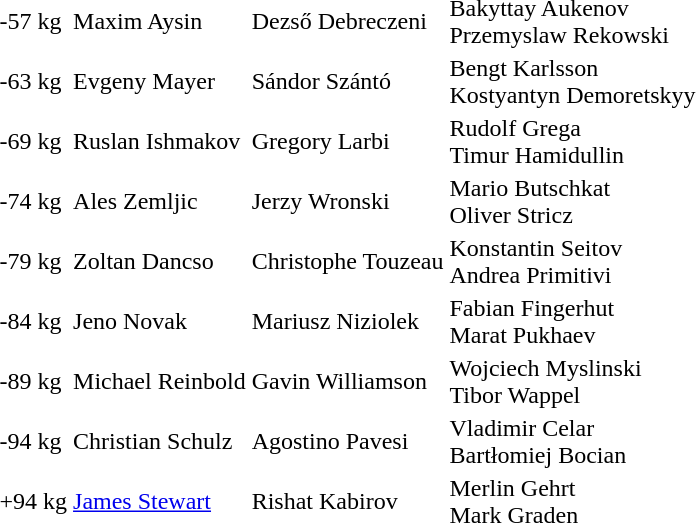<table>
<tr>
<td>-57 kg</td>
<td>Maxim Aysin </td>
<td>Dezső Debreczeni </td>
<td>Bakyttay Aukenov <br>Przemyslaw Rekowski </td>
</tr>
<tr>
<td>-63 kg</td>
<td>Evgeny Mayer </td>
<td>Sándor Szántó </td>
<td>Bengt Karlsson <br>Kostyantyn Demoretskyy </td>
</tr>
<tr>
<td>-69 kg</td>
<td>Ruslan Ishmakov </td>
<td>Gregory Larbi </td>
<td>Rudolf Grega <br>Timur Hamidullin </td>
</tr>
<tr>
<td>-74 kg</td>
<td>Ales Zemljic </td>
<td>Jerzy Wronski </td>
<td>Mario Butschkat <br>Oliver Stricz </td>
</tr>
<tr>
<td>-79 kg</td>
<td>Zoltan Dancso </td>
<td>Christophe Touzeau </td>
<td>Konstantin Seitov <br>Andrea Primitivi </td>
</tr>
<tr>
<td>-84 kg</td>
<td>Jeno Novak </td>
<td>Mariusz Niziolek </td>
<td>Fabian Fingerhut <br>Marat Pukhaev </td>
</tr>
<tr>
<td>-89 kg</td>
<td>Michael Reinbold </td>
<td>Gavin Williamson </td>
<td>Wojciech Myslinski <br>Tibor Wappel </td>
</tr>
<tr>
<td>-94 kg</td>
<td>Christian Schulz </td>
<td>Agostino Pavesi </td>
<td>Vladimir Celar <br>Bartłomiej Bocian </td>
</tr>
<tr>
<td>+94 kg</td>
<td><a href='#'>James Stewart</a> </td>
<td>Rishat Kabirov </td>
<td>Merlin Gehrt <br>Mark Graden </td>
</tr>
<tr>
</tr>
</table>
